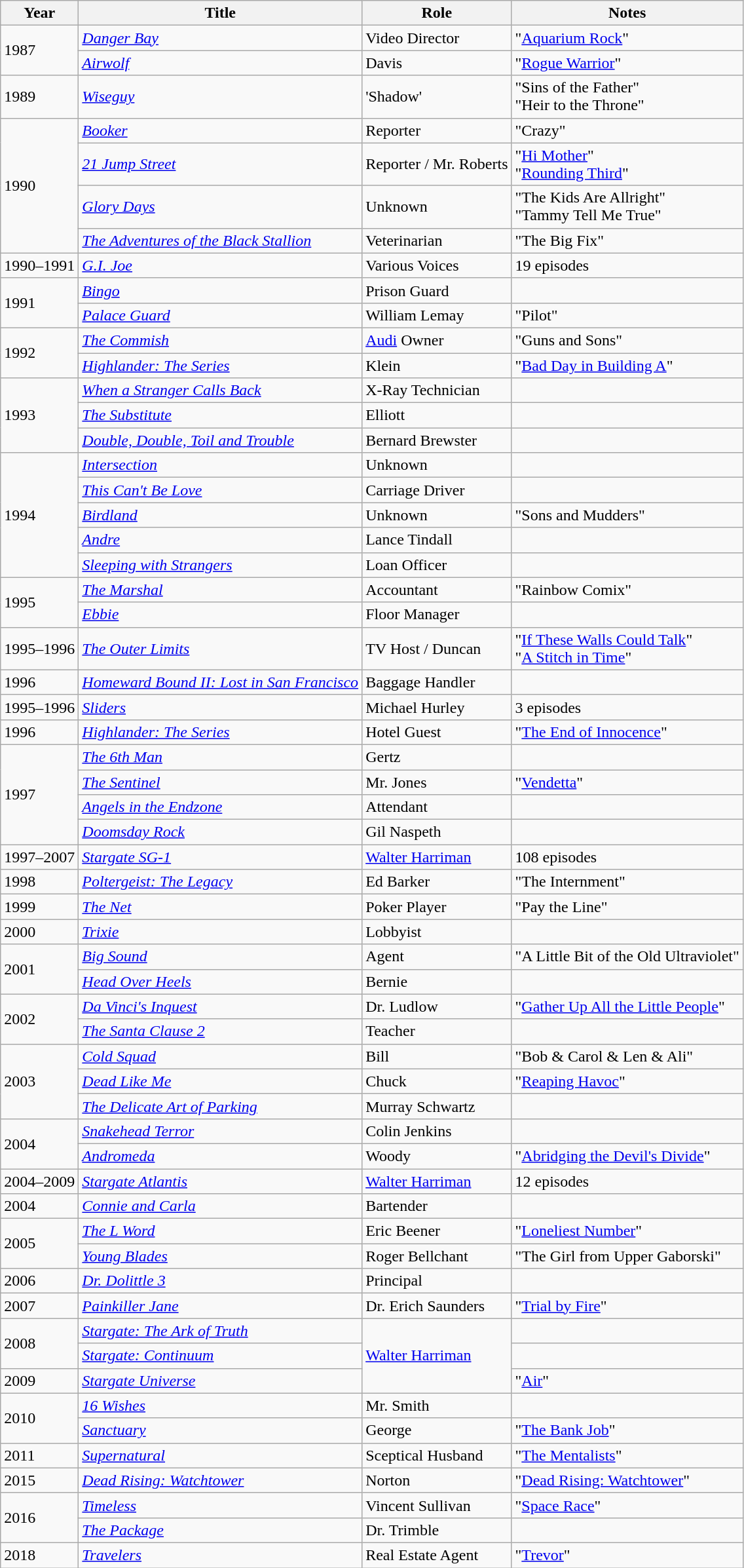<table class="wikitable sortable">
<tr>
<th>Year</th>
<th>Title</th>
<th>Role</th>
<th class="unsortable">Notes</th>
</tr>
<tr>
<td rowspan="2">1987</td>
<td><em><a href='#'>Danger Bay</a></em></td>
<td>Video Director</td>
<td>"<a href='#'>Aquarium Rock</a>"</td>
</tr>
<tr>
<td><em><a href='#'>Airwolf</a></em></td>
<td>Davis</td>
<td>"<a href='#'>Rogue Warrior</a>"</td>
</tr>
<tr>
<td>1989</td>
<td><em><a href='#'>Wiseguy</a></em></td>
<td>'Shadow'</td>
<td>"Sins of the Father"<br>"Heir to the Throne"</td>
</tr>
<tr>
<td rowspan="4">1990</td>
<td><em><a href='#'>Booker</a></em></td>
<td>Reporter</td>
<td>"Crazy"</td>
</tr>
<tr>
<td><em><a href='#'>21 Jump Street</a></em></td>
<td>Reporter / Mr. Roberts</td>
<td>"<a href='#'>Hi Mother</a>"<br>"<a href='#'>Rounding Third</a>"</td>
</tr>
<tr>
<td><em><a href='#'>Glory Days</a></em></td>
<td>Unknown</td>
<td>"The Kids Are Allright"<br>"Tammy Tell Me True"</td>
</tr>
<tr>
<td><em><a href='#'>The Adventures of the Black Stallion</a></em></td>
<td>Veterinarian</td>
<td>"The Big Fix"</td>
</tr>
<tr>
<td>1990–1991</td>
<td><em><a href='#'>G.I. Joe</a></em></td>
<td>Various Voices</td>
<td>19 episodes</td>
</tr>
<tr>
<td rowspan="2">1991</td>
<td><em><a href='#'>Bingo</a></em></td>
<td>Prison Guard</td>
<td></td>
</tr>
<tr>
<td><em><a href='#'>Palace Guard</a></em></td>
<td>William Lemay</td>
<td>"Pilot"</td>
</tr>
<tr>
<td rowspan="2">1992</td>
<td><em><a href='#'>The Commish</a></em></td>
<td><a href='#'>Audi</a> Owner</td>
<td>"Guns and Sons"</td>
</tr>
<tr>
<td><em><a href='#'>Highlander: The Series</a></em></td>
<td>Klein</td>
<td>"<a href='#'>Bad Day in Building A</a>"</td>
</tr>
<tr>
<td rowspan="3">1993</td>
<td><em><a href='#'>When a Stranger Calls Back</a></em></td>
<td>X-Ray Technician</td>
<td></td>
</tr>
<tr>
<td><em><a href='#'>The Substitute</a></em></td>
<td>Elliott</td>
<td></td>
</tr>
<tr>
<td><em><a href='#'>Double, Double, Toil and Trouble</a></em></td>
<td>Bernard Brewster</td>
<td></td>
</tr>
<tr>
<td rowspan="5">1994</td>
<td><em><a href='#'>Intersection</a></em></td>
<td>Unknown</td>
<td></td>
</tr>
<tr>
<td><em><a href='#'>This Can't Be Love</a></em></td>
<td>Carriage Driver</td>
<td></td>
</tr>
<tr>
<td><em><a href='#'>Birdland</a></em></td>
<td>Unknown</td>
<td>"Sons and Mudders"</td>
</tr>
<tr>
<td><em><a href='#'>Andre</a></em></td>
<td>Lance Tindall</td>
<td></td>
</tr>
<tr>
<td><em><a href='#'>Sleeping with Strangers</a></em></td>
<td>Loan Officer</td>
<td></td>
</tr>
<tr>
<td rowspan="2">1995</td>
<td><em><a href='#'>The Marshal</a></em></td>
<td>Accountant</td>
<td>"Rainbow Comix"</td>
</tr>
<tr>
<td><em><a href='#'>Ebbie</a></em></td>
<td>Floor Manager</td>
<td></td>
</tr>
<tr>
<td>1995–1996</td>
<td><em><a href='#'>The Outer Limits</a></em></td>
<td>TV Host / Duncan</td>
<td>"<a href='#'>If These Walls Could Talk</a>"<br>"<a href='#'>A Stitch in Time</a>"</td>
</tr>
<tr>
<td>1996</td>
<td><em><a href='#'>Homeward Bound II: Lost in San Francisco</a></em></td>
<td>Baggage Handler</td>
<td></td>
</tr>
<tr>
<td>1995–1996</td>
<td><em><a href='#'>Sliders</a></em></td>
<td>Michael Hurley</td>
<td>3 episodes</td>
</tr>
<tr>
<td>1996</td>
<td><em><a href='#'>Highlander: The Series</a></em></td>
<td>Hotel Guest</td>
<td>"<a href='#'>The End of Innocence</a>"</td>
</tr>
<tr>
<td rowspan="4">1997</td>
<td><em><a href='#'>The 6th Man</a></em></td>
<td>Gertz</td>
<td></td>
</tr>
<tr>
<td><em><a href='#'>The Sentinel</a></em></td>
<td>Mr. Jones</td>
<td>"<a href='#'>Vendetta</a>"</td>
</tr>
<tr>
<td><em><a href='#'>Angels in the Endzone</a></em></td>
<td>Attendant</td>
<td></td>
</tr>
<tr>
<td><em><a href='#'>Doomsday Rock</a></em></td>
<td>Gil Naspeth</td>
<td></td>
</tr>
<tr>
<td>1997–2007</td>
<td><em><a href='#'>Stargate SG-1</a></em></td>
<td><a href='#'>Walter Harriman</a></td>
<td>108 episodes</td>
</tr>
<tr>
<td>1998</td>
<td><em><a href='#'>Poltergeist: The Legacy</a></em></td>
<td>Ed Barker</td>
<td>"The Internment"</td>
</tr>
<tr>
<td>1999</td>
<td><em><a href='#'>The Net</a></em></td>
<td>Poker Player</td>
<td>"Pay the Line"</td>
</tr>
<tr>
<td>2000</td>
<td><em><a href='#'>Trixie</a></em></td>
<td>Lobbyist</td>
<td></td>
</tr>
<tr>
<td rowspan="2">2001</td>
<td><em><a href='#'>Big Sound</a></em></td>
<td>Agent</td>
<td>"A Little Bit of the Old Ultraviolet"</td>
</tr>
<tr>
<td><em><a href='#'>Head Over Heels</a></em></td>
<td>Bernie</td>
<td></td>
</tr>
<tr>
<td rowspan="2">2002</td>
<td><em><a href='#'>Da Vinci's Inquest</a></em></td>
<td>Dr. Ludlow</td>
<td>"<a href='#'>Gather Up All the Little People</a>"</td>
</tr>
<tr>
<td><em><a href='#'>The Santa Clause 2</a></em></td>
<td>Teacher</td>
<td></td>
</tr>
<tr>
<td rowspan="3">2003</td>
<td><em><a href='#'>Cold Squad</a></em></td>
<td>Bill</td>
<td>"Bob & Carol & Len & Ali"</td>
</tr>
<tr>
<td><em><a href='#'>Dead Like Me</a></em></td>
<td>Chuck</td>
<td>"<a href='#'>Reaping Havoc</a>"</td>
</tr>
<tr>
<td><em><a href='#'>The Delicate Art of Parking</a></em></td>
<td>Murray Schwartz</td>
<td></td>
</tr>
<tr>
<td rowspan="2">2004</td>
<td><em><a href='#'>Snakehead Terror</a></em></td>
<td>Colin Jenkins</td>
<td></td>
</tr>
<tr>
<td><em><a href='#'>Andromeda</a></em></td>
<td>Woody</td>
<td>"<a href='#'>Abridging the Devil's Divide</a>"</td>
</tr>
<tr>
<td>2004–2009</td>
<td><em><a href='#'>Stargate Atlantis</a></em></td>
<td><a href='#'>Walter Harriman</a></td>
<td>12 episodes</td>
</tr>
<tr>
<td>2004</td>
<td><em><a href='#'>Connie and Carla</a></em></td>
<td>Bartender</td>
<td></td>
</tr>
<tr>
<td rowspan="2">2005</td>
<td><em><a href='#'>The L Word</a></em></td>
<td>Eric Beener</td>
<td>"<a href='#'>Loneliest Number</a>"</td>
</tr>
<tr>
<td><em><a href='#'>Young Blades</a></em></td>
<td>Roger Bellchant</td>
<td>"The Girl from Upper Gaborski"</td>
</tr>
<tr>
<td>2006</td>
<td><em><a href='#'>Dr. Dolittle 3</a></em></td>
<td>Principal</td>
<td></td>
</tr>
<tr>
<td>2007</td>
<td><em><a href='#'>Painkiller Jane</a></em></td>
<td>Dr. Erich Saunders</td>
<td>"<a href='#'>Trial by Fire</a>"</td>
</tr>
<tr>
<td rowspan="2">2008</td>
<td><em><a href='#'>Stargate: The Ark of Truth</a></em></td>
<td rowspan="3"><a href='#'>Walter Harriman</a></td>
<td></td>
</tr>
<tr>
<td><em><a href='#'>Stargate: Continuum</a></em></td>
<td></td>
</tr>
<tr>
<td>2009</td>
<td><em><a href='#'>Stargate Universe</a></em></td>
<td>"<a href='#'>Air</a>"</td>
</tr>
<tr>
<td rowspan="2">2010</td>
<td><em><a href='#'>16 Wishes</a></em></td>
<td>Mr. Smith</td>
<td></td>
</tr>
<tr>
<td><em><a href='#'>Sanctuary</a></em></td>
<td>George</td>
<td>"<a href='#'>The Bank Job</a>"</td>
</tr>
<tr>
<td>2011</td>
<td><em><a href='#'>Supernatural</a></em></td>
<td>Sceptical Husband</td>
<td>"<a href='#'>The Mentalists</a>"</td>
</tr>
<tr>
<td>2015</td>
<td><em><a href='#'>Dead Rising: Watchtower</a></em></td>
<td>Norton</td>
<td>"<a href='#'>Dead Rising: Watchtower</a>"</td>
</tr>
<tr>
<td rowspan="2">2016</td>
<td><em><a href='#'>Timeless</a></em></td>
<td>Vincent Sullivan</td>
<td>"<a href='#'>Space Race</a>"</td>
</tr>
<tr>
<td><em><a href='#'>The Package</a></em></td>
<td>Dr. Trimble</td>
<td></td>
</tr>
<tr>
<td>2018</td>
<td><em><a href='#'>Travelers</a></em></td>
<td>Real Estate Agent</td>
<td>"<a href='#'>Trevor</a>"</td>
</tr>
</table>
